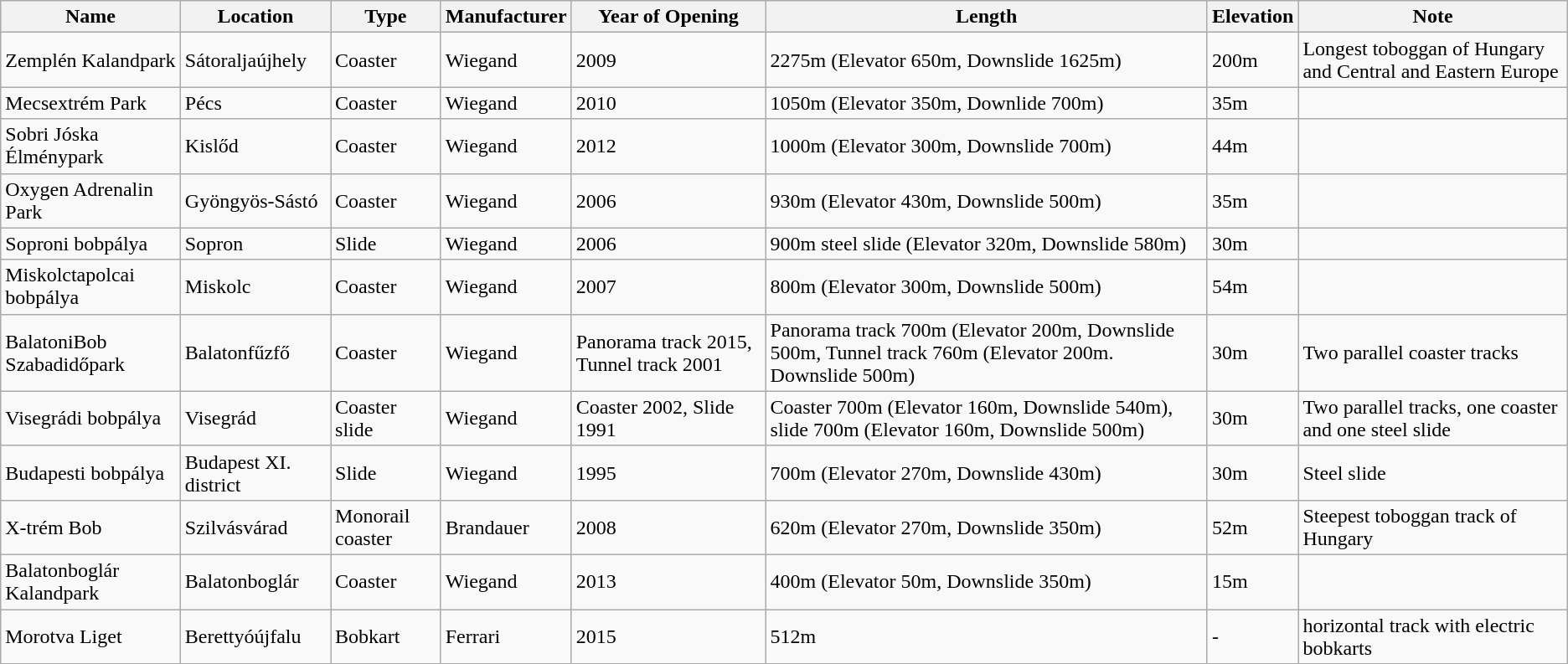<table class="wikitable sortable">
<tr>
<th>Name</th>
<th>Location</th>
<th>Type</th>
<th>Manufacturer</th>
<th>Year of Opening</th>
<th>Length</th>
<th>Elevation</th>
<th>Note</th>
</tr>
<tr>
<td>Zemplén Kalandpark</td>
<td>Sátoraljaújhely</td>
<td>Coaster</td>
<td>Wiegand</td>
<td>2009</td>
<td>2275m (Elevator 650m, Downslide 1625m)</td>
<td>200m</td>
<td>Longest toboggan of Hungary and Central and Eastern Europe</td>
</tr>
<tr>
<td>Mecsextrém Park</td>
<td>Pécs</td>
<td>Coaster</td>
<td>Wiegand</td>
<td>2010</td>
<td>1050m (Elevator 350m, Downlide 700m)</td>
<td>35m</td>
<td></td>
</tr>
<tr>
<td>Sobri Jóska Élménypark</td>
<td>Kislőd</td>
<td>Coaster</td>
<td>Wiegand</td>
<td>2012</td>
<td>1000m (Elevator 300m, Downslide 700m)</td>
<td>44m</td>
<td></td>
</tr>
<tr>
<td>Oxygen Adrenalin Park</td>
<td>Gyöngyös-Sástó</td>
<td>Coaster</td>
<td>Wiegand</td>
<td>2006</td>
<td>930m (Elevator 430m, Downslide 500m)</td>
<td>35m</td>
<td></td>
</tr>
<tr>
<td>Soproni bobpálya</td>
<td>Sopron</td>
<td>Slide</td>
<td>Wiegand</td>
<td>2006</td>
<td>900m steel slide (Elevator 320m, Downslide 580m)</td>
<td>30m</td>
<td></td>
</tr>
<tr>
<td>Miskolctapolcai bobpálya</td>
<td>Miskolc</td>
<td>Coaster</td>
<td>Wiegand</td>
<td>2007</td>
<td>800m (Elevator 300m, Downslide 500m)</td>
<td>54m</td>
<td></td>
</tr>
<tr>
<td>BalatoniBob Szabadidőpark</td>
<td>Balatonfűzfő</td>
<td>Coaster</td>
<td>Wiegand</td>
<td>Panorama track 2015, Tunnel track 2001</td>
<td>Panorama track 700m (Elevator 200m, Downslide 500m, Tunnel track 760m (Elevator 200m. Downslide 500m)</td>
<td>30m</td>
<td>Two parallel coaster tracks</td>
</tr>
<tr>
<td>Visegrádi bobpálya</td>
<td>Visegrád</td>
<td>Coaster slide</td>
<td>Wiegand</td>
<td>Coaster 2002, Slide 1991</td>
<td>Coaster 700m (Elevator 160m, Downslide 540m), slide 700m (Elevator 160m, Downslide 500m)</td>
<td>30m</td>
<td>Two parallel tracks, one coaster and one steel slide</td>
</tr>
<tr>
<td>Budapesti bobpálya</td>
<td>Budapest XI. district</td>
<td>Slide</td>
<td>Wiegand</td>
<td>1995</td>
<td>700m (Elevator 270m, Downslide 430m)</td>
<td>30m</td>
<td>Steel slide</td>
</tr>
<tr>
<td>X-trém Bob</td>
<td>Szilvásvárad</td>
<td>Monorail coaster</td>
<td>Brandauer</td>
<td>2008</td>
<td>620m (Elevator 270m, Downslide 350m)</td>
<td>52m</td>
<td>Steepest toboggan track of Hungary</td>
</tr>
<tr>
<td>Balatonboglár Kalandpark</td>
<td>Balatonboglár</td>
<td>Coaster</td>
<td>Wiegand</td>
<td>2013</td>
<td>400m (Elevator 50m, Downslide 350m)</td>
<td>15m</td>
<td></td>
</tr>
<tr>
<td>Morotva Liget</td>
<td>Berettyóújfalu</td>
<td>Bobkart</td>
<td>Ferrari</td>
<td>2015</td>
<td>512m</td>
<td>-</td>
<td>horizontal track with electric bobkarts</td>
</tr>
</table>
